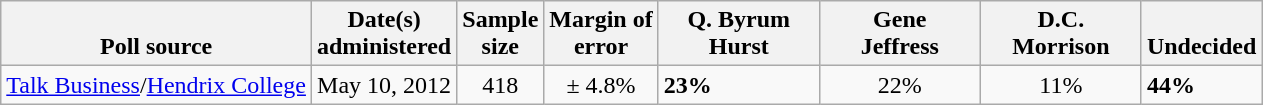<table class="wikitable">
<tr valign= bottom>
<th>Poll source</th>
<th>Date(s)<br>administered</th>
<th>Sample<br>size</th>
<th>Margin of<br>error</th>
<th style="width:100px;">Q. Byrum<br>Hurst</th>
<th style="width:100px;">Gene<br>Jeffress</th>
<th style="width:100px;">D.C.<br>Morrison</th>
<th>Undecided</th>
</tr>
<tr>
<td><a href='#'>Talk Business</a>/<a href='#'>Hendrix College</a></td>
<td align=center>May 10, 2012</td>
<td align=center>418</td>
<td align=center>± 4.8%</td>
<td><strong>23%</strong></td>
<td align=center>22%</td>
<td align=center>11%</td>
<td><strong>44%</strong></td>
</tr>
</table>
